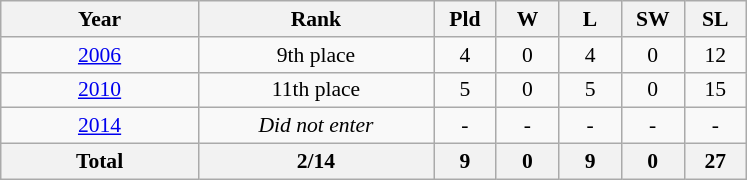<table class="wikitable" style="text-align: center;font-size:90%;">
<tr>
<th width=125>Year</th>
<th width=150>Rank</th>
<th width=35>Pld</th>
<th width=35>W</th>
<th width=35>L</th>
<th width=35>SW</th>
<th width=35>SL</th>
</tr>
<tr bgcolor=>
<td> <a href='#'>2006</a></td>
<td>9th place</td>
<td>4</td>
<td>0</td>
<td>4</td>
<td>0</td>
<td>12</td>
</tr>
<tr bgcolor=>
<td> <a href='#'>2010</a></td>
<td>11th place</td>
<td>5</td>
<td>0</td>
<td>5</td>
<td>0</td>
<td>15</td>
</tr>
<tr>
<td> <a href='#'>2014</a></td>
<td><em>Did not enter</em></td>
<td>-</td>
<td>-</td>
<td>-</td>
<td>-</td>
<td>-</td>
</tr>
<tr>
<th>Total</th>
<th>2/14</th>
<th>9</th>
<th>0</th>
<th>9</th>
<th>0</th>
<th>27</th>
</tr>
</table>
